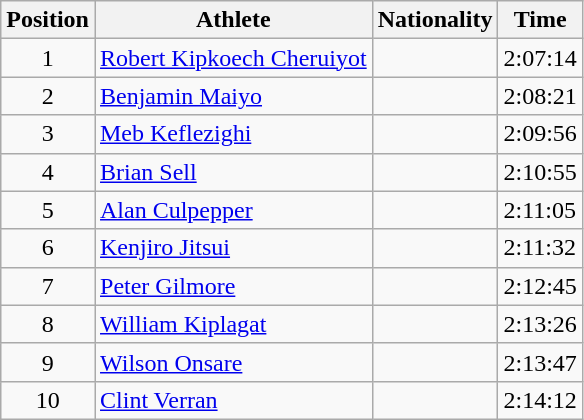<table class="wikitable sortable">
<tr>
<th>Position</th>
<th>Athlete</th>
<th>Nationality</th>
<th>Time</th>
</tr>
<tr>
<td style="text-align:center">1</td>
<td><a href='#'>Robert Kipkoech Cheruiyot</a></td>
<td></td>
<td>2:07:14</td>
</tr>
<tr>
<td style="text-align:center">2</td>
<td><a href='#'>Benjamin Maiyo</a></td>
<td></td>
<td>2:08:21</td>
</tr>
<tr>
<td style="text-align:center">3</td>
<td><a href='#'>Meb Keflezighi</a></td>
<td></td>
<td>2:09:56</td>
</tr>
<tr>
<td style="text-align:center">4</td>
<td><a href='#'>Brian Sell</a></td>
<td></td>
<td>2:10:55</td>
</tr>
<tr>
<td style="text-align:center">5</td>
<td><a href='#'>Alan Culpepper</a></td>
<td></td>
<td>2:11:05</td>
</tr>
<tr>
<td style="text-align:center">6</td>
<td><a href='#'>Kenjiro Jitsui</a></td>
<td></td>
<td>2:11:32</td>
</tr>
<tr>
<td style="text-align:center">7</td>
<td><a href='#'>Peter Gilmore</a></td>
<td></td>
<td>2:12:45</td>
</tr>
<tr>
<td style="text-align:center">8</td>
<td><a href='#'>William Kiplagat</a></td>
<td></td>
<td>2:13:26</td>
</tr>
<tr>
<td style="text-align:center">9</td>
<td><a href='#'>Wilson Onsare</a></td>
<td></td>
<td>2:13:47</td>
</tr>
<tr>
<td style="text-align:center">10</td>
<td><a href='#'>Clint Verran</a></td>
<td></td>
<td>2:14:12</td>
</tr>
</table>
